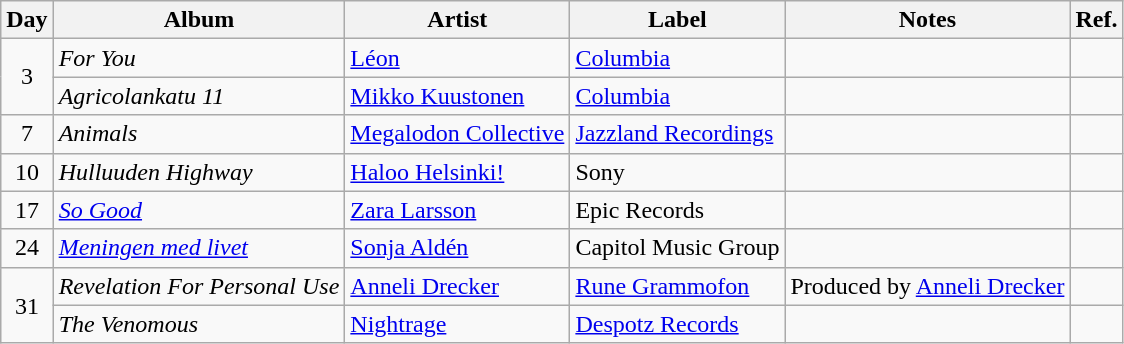<table class="wikitable">
<tr>
<th>Day</th>
<th>Album</th>
<th>Artist</th>
<th>Label</th>
<th>Notes</th>
<th>Ref.</th>
</tr>
<tr>
<td rowspan="2" style="text-align:center;">3</td>
<td><em>For You</em></td>
<td><a href='#'>Léon</a></td>
<td><a href='#'>Columbia</a></td>
<td></td>
<td style="text-align:center;"></td>
</tr>
<tr>
<td><em>Agricolankatu 11</em></td>
<td><a href='#'>Mikko Kuustonen</a></td>
<td><a href='#'>Columbia</a></td>
<td></td>
<td style="text-align:center;"></td>
</tr>
<tr>
<td style="text-align:center;">7</td>
<td><em>Animals</em></td>
<td><a href='#'>Megalodon Collective</a></td>
<td><a href='#'>Jazzland Recordings</a></td>
<td></td>
<td style="text-align:center;"></td>
</tr>
<tr>
<td style="text-align:center;">10</td>
<td><em>Hulluuden Highway</em></td>
<td><a href='#'>Haloo Helsinki!</a></td>
<td>Sony</td>
<td></td>
<td style="text-align:center;"></td>
</tr>
<tr>
<td style="text-align:center;">17</td>
<td><em><a href='#'>So Good</a></em></td>
<td><a href='#'>Zara Larsson</a></td>
<td>Epic Records</td>
<td></td>
<td style="text-align:center;"></td>
</tr>
<tr>
<td rowspan="1" style="text-align:center;">24</td>
<td><em><a href='#'>Meningen med livet</a></em></td>
<td><a href='#'>Sonja Aldén</a></td>
<td>Capitol Music Group</td>
<td></td>
<td style="text-align:center;"></td>
</tr>
<tr>
<td rowspan="2" style="text-align:center;">31</td>
<td><em>Revelation For Personal Use</em></td>
<td><a href='#'>Anneli Drecker</a></td>
<td><a href='#'>Rune Grammofon</a></td>
<td>Produced by <a href='#'>Anneli Drecker</a></td>
<td style="text-align:center;"></td>
</tr>
<tr>
<td><em>The Venomous</em></td>
<td><a href='#'>Nightrage</a></td>
<td><a href='#'>Despotz Records</a></td>
<td></td>
<td style="text-align:center;"></td>
</tr>
</table>
